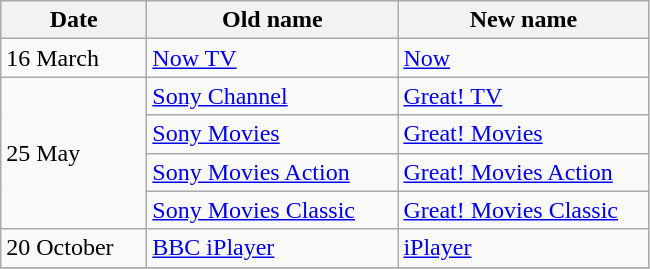<table class="wikitable">
<tr>
<th width=90>Date</th>
<th width=160>Old name</th>
<th width=160>New name</th>
</tr>
<tr>
<td>16 March</td>
<td><a href='#'>Now TV</a></td>
<td><a href='#'>Now</a></td>
</tr>
<tr>
<td rowspan="4">25 May</td>
<td><a href='#'>Sony Channel</a></td>
<td><a href='#'>Great! TV</a></td>
</tr>
<tr>
<td><a href='#'>Sony Movies</a></td>
<td><a href='#'>Great! Movies</a></td>
</tr>
<tr>
<td><a href='#'>Sony Movies Action</a></td>
<td><a href='#'>Great! Movies Action</a></td>
</tr>
<tr>
<td><a href='#'>Sony Movies Classic</a></td>
<td><a href='#'>Great! Movies Classic</a></td>
</tr>
<tr>
<td>20 October</td>
<td><a href='#'>BBC iPlayer</a></td>
<td><a href='#'>iPlayer</a></td>
</tr>
<tr>
</tr>
</table>
